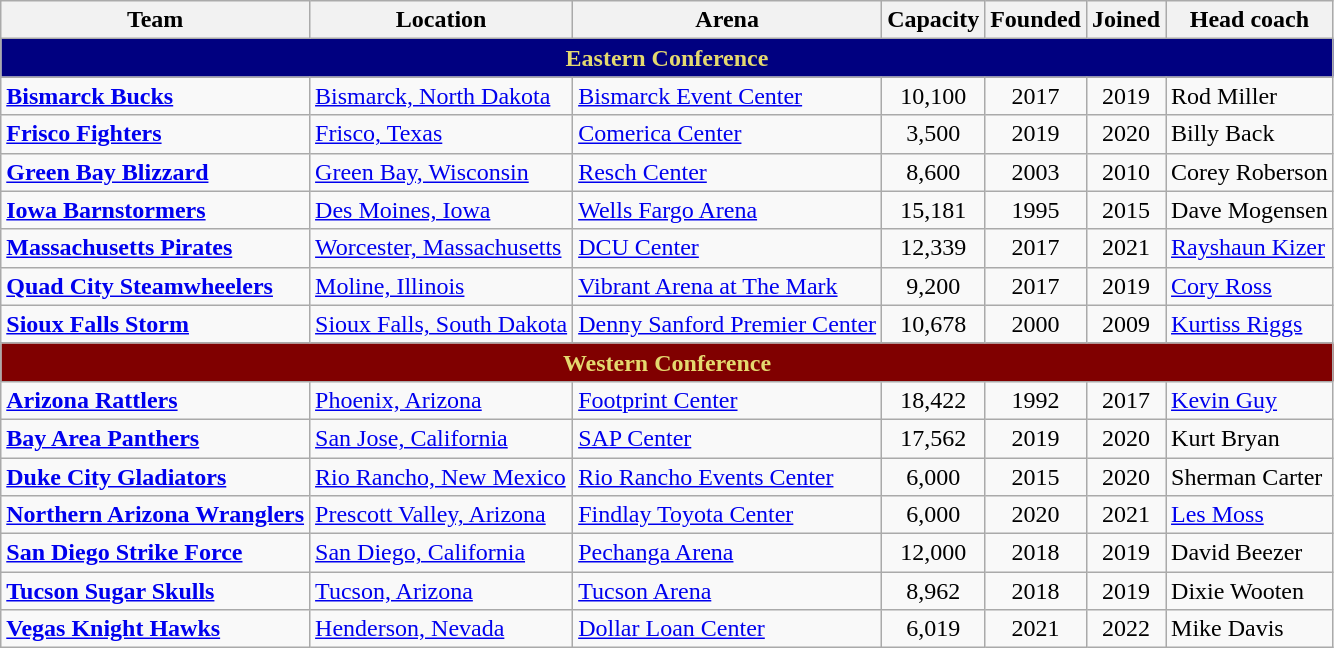<table class="wikitable sortable" style="text-align:left">
<tr>
<th>Team</th>
<th>Location</th>
<th>Arena</th>
<th>Capacity</th>
<th>Founded</th>
<th>Joined</th>
<th>Head coach</th>
</tr>
<tr>
<th colspan=7 style="color:#E4D96F; background-color:#000080">Eastern Conference</th>
</tr>
<tr>
<td><strong><a href='#'>Bismarck Bucks</a></strong></td>
<td><a href='#'>Bismarck, North Dakota</a></td>
<td><a href='#'>Bismarck Event Center</a></td>
<td align=center>10,100</td>
<td align=center>2017</td>
<td align=center>2019</td>
<td>Rod Miller</td>
</tr>
<tr>
<td><strong><a href='#'>Frisco Fighters</a></strong></td>
<td><a href='#'>Frisco, Texas</a></td>
<td><a href='#'>Comerica Center</a></td>
<td align=center>3,500</td>
<td align=center>2019</td>
<td align=center>2020</td>
<td>Billy Back</td>
</tr>
<tr>
<td><strong><a href='#'>Green Bay Blizzard</a></strong></td>
<td><a href='#'>Green Bay, Wisconsin</a></td>
<td><a href='#'>Resch Center</a></td>
<td align=center>8,600</td>
<td align=center>2003</td>
<td align=center>2010</td>
<td>Corey Roberson</td>
</tr>
<tr>
<td><strong><a href='#'>Iowa Barnstormers</a></strong></td>
<td><a href='#'>Des Moines, Iowa</a></td>
<td><a href='#'>Wells Fargo Arena</a></td>
<td align=center>15,181</td>
<td align=center>1995</td>
<td align=center>2015</td>
<td>Dave Mogensen</td>
</tr>
<tr>
<td><strong><a href='#'>Massachusetts Pirates</a></strong></td>
<td><a href='#'>Worcester, Massachusetts</a></td>
<td><a href='#'>DCU Center</a></td>
<td align=center>12,339</td>
<td align=center>2017</td>
<td align=center>2021</td>
<td><a href='#'>Rayshaun Kizer</a></td>
</tr>
<tr>
<td><strong><a href='#'>Quad City Steamwheelers</a></strong></td>
<td><a href='#'>Moline, Illinois</a></td>
<td><a href='#'>Vibrant Arena at The Mark</a></td>
<td align=center>9,200</td>
<td align=center>2017</td>
<td align=center>2019</td>
<td><a href='#'>Cory Ross</a></td>
</tr>
<tr>
<td><strong><a href='#'>Sioux Falls Storm</a></strong></td>
<td><a href='#'>Sioux Falls, South Dakota</a></td>
<td><a href='#'>Denny Sanford Premier Center</a></td>
<td align=center>10,678</td>
<td align=center>2000</td>
<td align=center>2009</td>
<td><a href='#'>Kurtiss Riggs</a></td>
</tr>
<tr>
<th colspan=7 style="color:#E4D96F; background-color:#800000">Western Conference</th>
</tr>
<tr>
<td><strong><a href='#'>Arizona Rattlers</a></strong></td>
<td><a href='#'>Phoenix, Arizona</a></td>
<td><a href='#'>Footprint Center</a></td>
<td align=center>18,422</td>
<td align=center>1992</td>
<td align=center>2017</td>
<td><a href='#'>Kevin Guy</a></td>
</tr>
<tr>
<td><strong><a href='#'>Bay Area Panthers</a></strong></td>
<td><a href='#'>San Jose, California</a></td>
<td><a href='#'>SAP Center</a></td>
<td align=center>17,562</td>
<td align=center>2019</td>
<td align=center>2020</td>
<td>Kurt Bryan</td>
</tr>
<tr>
<td><strong><a href='#'>Duke City Gladiators</a></strong></td>
<td><a href='#'>Rio Rancho, New Mexico</a></td>
<td><a href='#'>Rio Rancho Events Center</a></td>
<td align=center>6,000</td>
<td align=center>2015</td>
<td align=center>2020</td>
<td>Sherman Carter</td>
</tr>
<tr>
<td><strong><a href='#'>Northern Arizona Wranglers</a></strong></td>
<td><a href='#'>Prescott Valley, Arizona</a></td>
<td><a href='#'>Findlay Toyota Center</a></td>
<td align=center>6,000</td>
<td align=center>2020</td>
<td align=center>2021</td>
<td><a href='#'>Les Moss</a></td>
</tr>
<tr>
<td><strong><a href='#'>San Diego Strike Force</a></strong></td>
<td><a href='#'>San Diego, California</a></td>
<td><a href='#'>Pechanga Arena</a></td>
<td align=center>12,000</td>
<td align=center>2018</td>
<td align=center>2019</td>
<td>David Beezer</td>
</tr>
<tr>
<td><strong><a href='#'>Tucson Sugar Skulls</a></strong></td>
<td><a href='#'>Tucson, Arizona</a></td>
<td><a href='#'>Tucson Arena</a></td>
<td align=center>8,962</td>
<td align=center>2018</td>
<td align=center>2019</td>
<td>Dixie Wooten</td>
</tr>
<tr>
<td><strong><a href='#'>Vegas Knight Hawks</a></strong></td>
<td><a href='#'>Henderson, Nevada</a></td>
<td><a href='#'>Dollar Loan Center</a></td>
<td align=center>6,019</td>
<td align=center>2021</td>
<td align=center>2022</td>
<td>Mike Davis</td>
</tr>
</table>
